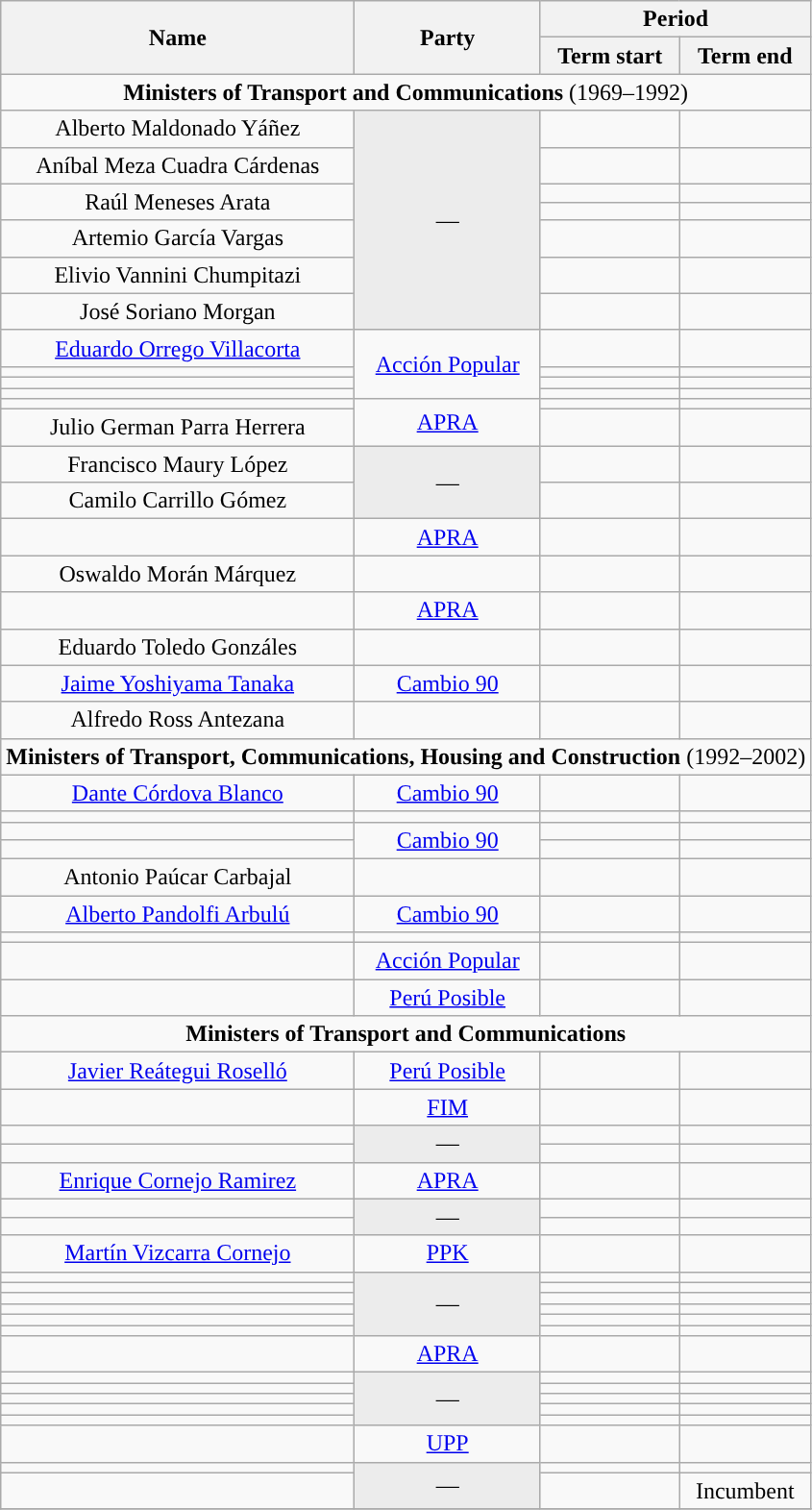<table class="wikitable" style="text-align: center">
<tr>
<th rowspan=2><strong>Name</strong></th>
<th rowspan=2><strong>Party</strong></th>
<th colspan=2><strong>Period</strong></th>
</tr>
<tr>
<th>Term start</th>
<th>Term end</th>
</tr>
<tr>
<td colspan=4><div><strong>Ministers of Transport and Communications</strong> (1969–1992)</div></td>
</tr>
<tr>
<td>Alberto Maldonado Yáñez</td>
<td rowspan=7; style="background: var(--background-color-interactive, #ececec)">—</td>
<td></td>
<td></td>
</tr>
<tr>
<td>Aníbal Meza Cuadra Cárdenas</td>
<td></td>
<td></td>
</tr>
<tr>
<td rowspan="2">Raúl Meneses Arata</td>
<td></td>
<td></td>
</tr>
<tr>
<td></td>
<td></td>
</tr>
<tr>
<td>Artemio García Vargas</td>
<td></td>
<td></td>
</tr>
<tr>
<td>Elivio Vannini Chumpitazi</td>
<td></td>
<td></td>
</tr>
<tr>
<td>José Soriano Morgan</td>
<td></td>
<td></td>
</tr>
<tr>
<td><a href='#'>Eduardo Orrego Villacorta</a></td>
<td rowspan="4"><a href='#'>Acción Popular</a></td>
<td></td>
<td></td>
</tr>
<tr>
<td></td>
<td></td>
<td></td>
</tr>
<tr>
<td></td>
<td></td>
<td></td>
</tr>
<tr>
<td></td>
<td></td>
<td></td>
</tr>
<tr>
<td></td>
<td rowspan="2"><a href='#'>APRA</a></td>
<td></td>
<td></td>
</tr>
<tr>
<td>Julio German Parra Herrera</td>
<td></td>
<td></td>
</tr>
<tr>
<td>Francisco Maury López</td>
<td rowspan=2; style="background: var(--background-color-interactive, #ececec)">—</td>
<td></td>
<td></td>
</tr>
<tr>
<td>Camilo Carrillo Gómez</td>
<td></td>
<td></td>
</tr>
<tr>
<td></td>
<td><a href='#'>APRA</a></td>
<td></td>
<td></td>
</tr>
<tr>
<td>Oswaldo Morán Márquez</td>
<td></td>
<td></td>
<td></td>
</tr>
<tr>
<td></td>
<td><a href='#'>APRA</a></td>
<td></td>
<td></td>
</tr>
<tr>
<td>Eduardo Toledo Gonzáles</td>
<td></td>
<td></td>
<td></td>
</tr>
<tr>
<td><a href='#'>Jaime Yoshiyama Tanaka</a></td>
<td><a href='#'>Cambio 90</a></td>
<td></td>
<td></td>
</tr>
<tr>
<td>Alfredo Ross Antezana</td>
<td></td>
<td></td>
<td></td>
</tr>
<tr>
<td colspan=4><div><strong>Ministers of Transport, Communications, Housing and Construction</strong> (1992–2002)</div></td>
</tr>
<tr>
<td><a href='#'>Dante Córdova Blanco</a></td>
<td><a href='#'>Cambio 90</a></td>
<td></td>
<td></td>
</tr>
<tr>
<td></td>
<td></td>
<td></td>
<td></td>
</tr>
<tr>
<td></td>
<td rowspan="2"><a href='#'>Cambio 90</a></td>
<td></td>
<td></td>
</tr>
<tr>
<td></td>
<td></td>
<td></td>
</tr>
<tr>
<td>Antonio Paúcar Carbajal</td>
<td></td>
<td></td>
<td></td>
</tr>
<tr>
<td><a href='#'>Alberto Pandolfi Arbulú</a></td>
<td><a href='#'>Cambio 90</a></td>
<td></td>
<td></td>
</tr>
<tr>
<td></td>
<td></td>
<td></td>
<td></td>
</tr>
<tr>
<td></td>
<td><a href='#'>Acción Popular</a></td>
<td></td>
<td></td>
</tr>
<tr>
<td></td>
<td><a href='#'>Perú Posible</a></td>
<td></td>
<td></td>
</tr>
<tr>
<td colspan=4><div><strong>Ministers of Transport and Communications</strong></div></td>
</tr>
<tr>
<td><a href='#'>Javier Reátegui Roselló</a></td>
<td><a href='#'>Perú Posible</a></td>
<td></td>
<td></td>
</tr>
<tr>
<td></td>
<td><a href='#'>FIM</a></td>
<td></td>
<td></td>
</tr>
<tr>
<td></td>
<td rowspan=2; style="background: var(--background-color-interactive, #ececec)">—</td>
<td></td>
<td></td>
</tr>
<tr>
<td></td>
<td></td>
<td></td>
</tr>
<tr>
<td><a href='#'>Enrique Cornejo Ramirez</a></td>
<td><a href='#'>APRA</a></td>
<td></td>
<td></td>
</tr>
<tr>
<td></td>
<td rowspan=2; style="background: var(--background-color-interactive, #ececec)">—</td>
<td></td>
<td></td>
</tr>
<tr>
<td></td>
<td></td>
<td></td>
</tr>
<tr>
<td><a href='#'>Martín Vizcarra Cornejo</a></td>
<td><a href='#'>PPK</a></td>
<td></td>
<td></td>
</tr>
<tr>
<td></td>
<td rowspan=6; style="background: var(--background-color-interactive, #ececec)">—</td>
<td></td>
<td></td>
</tr>
<tr>
<td></td>
<td></td>
<td></td>
</tr>
<tr>
<td></td>
<td></td>
<td></td>
</tr>
<tr>
<td></td>
<td></td>
<td></td>
</tr>
<tr>
<td></td>
<td></td>
<td></td>
</tr>
<tr>
<td></td>
<td></td>
<td></td>
</tr>
<tr>
<td></td>
<td><a href='#'>APRA</a></td>
<td></td>
<td></td>
</tr>
<tr>
<td></td>
<td rowspan=5; style="background: var(--background-color-interactive, #ececec)">—</td>
<td></td>
<td></td>
</tr>
<tr>
<td></td>
<td></td>
<td></td>
</tr>
<tr>
<td></td>
<td></td>
<td></td>
</tr>
<tr>
<td></td>
<td></td>
<td></td>
</tr>
<tr>
<td></td>
<td></td>
<td></td>
</tr>
<tr>
<td></td>
<td><a href='#'>UPP</a></td>
<td></td>
<td></td>
</tr>
<tr>
<td></td>
<td rowspan=2; style="background: var(--background-color-interactive, #ececec)">—</td>
<td></td>
<td></td>
</tr>
<tr>
<td></td>
<td></td>
<td>Incumbent</td>
</tr>
<tr>
</tr>
</table>
